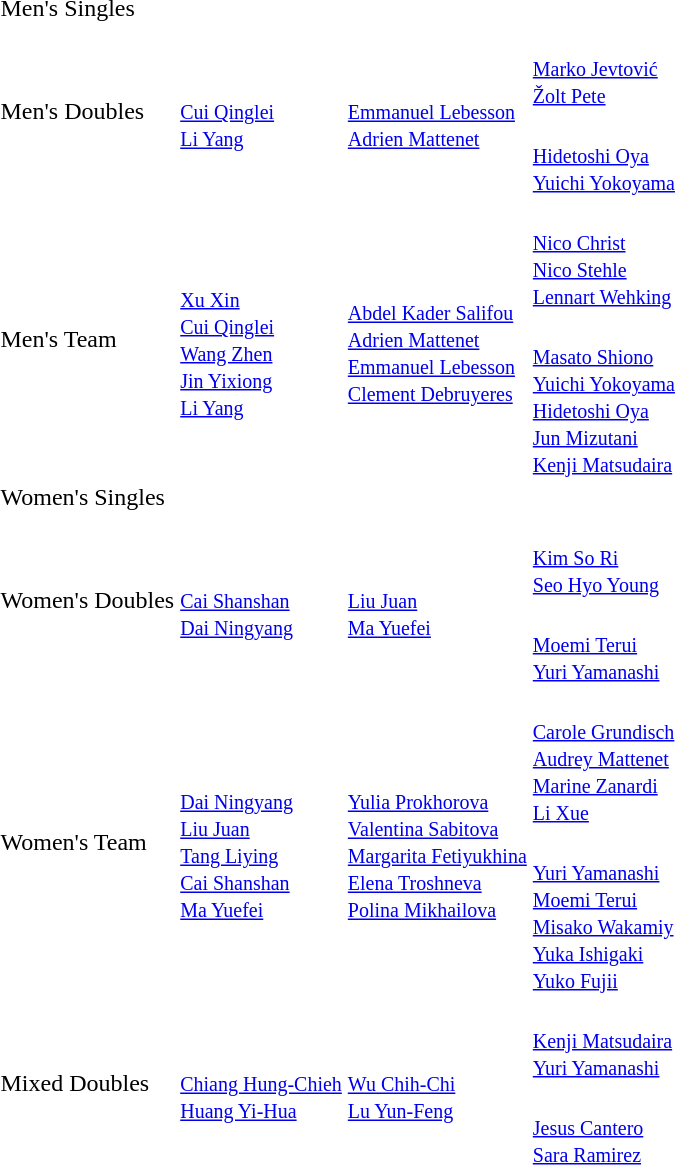<table>
<tr>
<td rowspan=2>Men's Singles</td>
<td rowspan=2></td>
<td rowspan=2></td>
<td></td>
</tr>
<tr>
<td></td>
</tr>
<tr>
<td rowspan=2>Men's Doubles</td>
<td rowspan=2><br><small><a href='#'>Cui Qinglei</a><br><a href='#'>Li Yang</a></small></td>
<td rowspan=2><br><small><a href='#'>Emmanuel Lebesson</a><br><a href='#'>Adrien Mattenet</a></small></td>
<td><br><small><a href='#'>Marko Jevtović</a><br><a href='#'>Žolt Pete</a></small></td>
</tr>
<tr>
<td><br><small><a href='#'>Hidetoshi Oya</a><br><a href='#'>Yuichi Yokoyama</a></small></td>
</tr>
<tr>
<td rowspan=2>Men's Team</td>
<td rowspan=2><br><small><a href='#'>Xu Xin</a><br><a href='#'>Cui Qinglei</a><br><a href='#'>Wang Zhen</a><br><a href='#'>Jin Yixiong</a><br><a href='#'>Li Yang</a></small></td>
<td rowspan=2><br><small><a href='#'>Abdel Kader Salifou</a><br><a href='#'>Adrien Mattenet</a><br><a href='#'>Emmanuel Lebesson</a><br><a href='#'>Clement Debruyeres</a></small></td>
<td><br><small><a href='#'>Nico Christ</a><br><a href='#'>Nico Stehle</a><br><a href='#'>Lennart Wehking</a></small></td>
</tr>
<tr>
<td><br><small><a href='#'>Masato Shiono</a><br><a href='#'>Yuichi Yokoyama</a><br><a href='#'>Hidetoshi Oya</a><br><a href='#'>Jun Mizutani</a><br><a href='#'>Kenji Matsudaira</a></small></td>
</tr>
<tr>
<td rowspan=2>Women's Singles</td>
<td rowspan=2></td>
<td rowspan=2></td>
<td></td>
</tr>
<tr>
<td></td>
</tr>
<tr>
<td rowspan=2>Women's Doubles</td>
<td rowspan=2><br><small><a href='#'>Cai Shanshan</a><br><a href='#'>Dai Ningyang</a></small></td>
<td rowspan=2><br><small><a href='#'>Liu Juan</a><br><a href='#'>Ma Yuefei</a></small></td>
<td><br><small><a href='#'>Kim So Ri</a><br><a href='#'>Seo Hyo Young</a></small></td>
</tr>
<tr>
<td><br><small><a href='#'>Moemi Terui</a><br><a href='#'>Yuri Yamanashi</a></small></td>
</tr>
<tr>
<td rowspan=2>Women's Team</td>
<td rowspan=2><br><small><a href='#'>Dai Ningyang</a><br><a href='#'>Liu Juan</a><br><a href='#'>Tang Liying</a><br><a href='#'>Cai Shanshan</a><br><a href='#'>Ma Yuefei</a></small></td>
<td rowspan=2><br><small><a href='#'>Yulia Prokhorova</a><br><a href='#'>Valentina Sabitova</a><br><a href='#'>Margarita Fetiyukhina</a><br><a href='#'>Elena Troshneva</a><br><a href='#'>Polina Mikhailova</a></small></td>
<td><br><small><a href='#'>Carole Grundisch</a><br><a href='#'>Audrey Mattenet</a><br><a href='#'>Marine Zanardi</a><br><a href='#'>Li Xue</a></small></td>
</tr>
<tr>
<td><br><small><a href='#'>Yuri Yamanashi</a><br><a href='#'>Moemi Terui</a><br><a href='#'>Misako Wakamiy</a><br><a href='#'>Yuka Ishigaki</a><br><a href='#'>Yuko Fujii</a></small></td>
</tr>
<tr>
<td rowspan=2>Mixed Doubles</td>
<td rowspan=2> <br><small><a href='#'>Chiang Hung-Chieh</a><br><a href='#'>Huang Yi-Hua</a></small></td>
<td rowspan=2> <br><small><a href='#'>Wu Chih-Chi</a><br><a href='#'>Lu Yun-Feng</a></small></td>
<td><br><small><a href='#'>Kenji Matsudaira</a><br><a href='#'>Yuri Yamanashi</a></small></td>
</tr>
<tr>
<td><br><small><a href='#'>Jesus Cantero</a><br><a href='#'>Sara Ramirez</a></small></td>
</tr>
</table>
